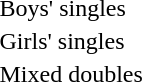<table>
<tr>
<td rowspan="2">Boys' singles</td>
<td rowspan="2"></td>
<td rowspan="2"></td>
<td></td>
</tr>
<tr>
<td></td>
</tr>
<tr>
<td rowspan="2">Girls' singles</td>
<td rowspan="2"></td>
<td rowspan="2"></td>
<td></td>
</tr>
<tr>
<td></td>
</tr>
<tr>
<td rowspan="2">Mixed doubles</td>
<td rowspan="2"></td>
<td rowspan="2"></td>
<td></td>
</tr>
<tr>
<td></td>
</tr>
</table>
